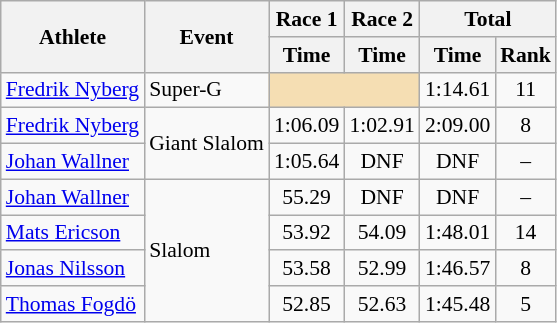<table class="wikitable" style="font-size:90%">
<tr>
<th rowspan="2">Athlete</th>
<th rowspan="2">Event</th>
<th>Race 1</th>
<th>Race 2</th>
<th colspan="2">Total</th>
</tr>
<tr>
<th>Time</th>
<th>Time</th>
<th>Time</th>
<th>Rank</th>
</tr>
<tr>
<td><a href='#'>Fredrik Nyberg</a></td>
<td>Super-G</td>
<td colspan="2" bgcolor="wheat"></td>
<td align="center">1:14.61</td>
<td align="center">11</td>
</tr>
<tr>
<td><a href='#'>Fredrik Nyberg</a></td>
<td rowspan="2">Giant Slalom</td>
<td align="center">1:06.09</td>
<td align="center">1:02.91</td>
<td align="center">2:09.00</td>
<td align="center">8</td>
</tr>
<tr>
<td><a href='#'>Johan Wallner</a></td>
<td align="center">1:05.64</td>
<td align="center">DNF</td>
<td align="center">DNF</td>
<td align="center">–</td>
</tr>
<tr>
<td><a href='#'>Johan Wallner</a></td>
<td rowspan="4">Slalom</td>
<td align="center">55.29</td>
<td align="center">DNF</td>
<td align="center">DNF</td>
<td align="center">–</td>
</tr>
<tr>
<td><a href='#'>Mats Ericson</a></td>
<td align="center">53.92</td>
<td align="center">54.09</td>
<td align="center">1:48.01</td>
<td align="center">14</td>
</tr>
<tr>
<td><a href='#'>Jonas Nilsson</a></td>
<td align="center">53.58</td>
<td align="center">52.99</td>
<td align="center">1:46.57</td>
<td align="center">8</td>
</tr>
<tr>
<td><a href='#'>Thomas Fogdö</a></td>
<td align="center">52.85</td>
<td align="center">52.63</td>
<td align="center">1:45.48</td>
<td align="center">5</td>
</tr>
</table>
